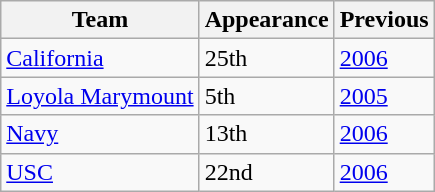<table class="wikitable sortable">
<tr>
<th>Team</th>
<th>Appearance</th>
<th>Previous</th>
</tr>
<tr>
<td><a href='#'>California</a></td>
<td>25th</td>
<td><a href='#'>2006</a></td>
</tr>
<tr>
<td><a href='#'>Loyola Marymount</a></td>
<td>5th</td>
<td><a href='#'>2005</a></td>
</tr>
<tr>
<td><a href='#'>Navy</a></td>
<td>13th</td>
<td><a href='#'>2006</a></td>
</tr>
<tr>
<td><a href='#'>USC</a></td>
<td>22nd</td>
<td><a href='#'>2006</a></td>
</tr>
</table>
